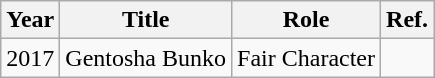<table class="wikitable">
<tr>
<th>Year</th>
<th>Title</th>
<th>Role</th>
<th>Ref.</th>
</tr>
<tr>
<td>2017</td>
<td>Gentosha Bunko</td>
<td>Fair Character</td>
<td></td>
</tr>
</table>
